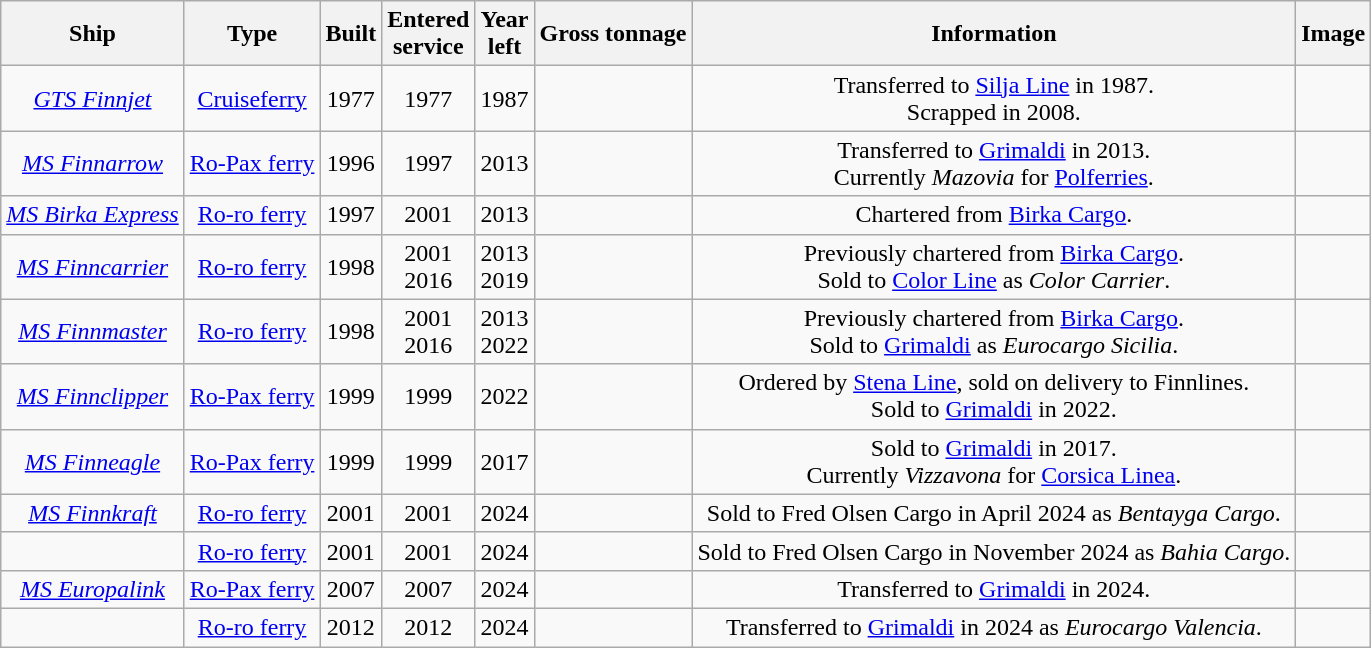<table class="wikitable" style="text-align:center">
<tr>
<th>Ship</th>
<th>Type</th>
<th>Built</th>
<th>Entered<br>service</th>
<th>Year<br>left</th>
<th>Gross tonnage</th>
<th>Information</th>
<th>Image</th>
</tr>
<tr>
<td><em><a href='#'>GTS Finnjet</a></em></td>
<td><a href='#'>Cruiseferry</a></td>
<td>1977</td>
<td>1977</td>
<td>1987</td>
<td></td>
<td>Transferred to <a href='#'>Silja Line</a> in 1987.<br>Scrapped in 2008.</td>
<td></td>
</tr>
<tr>
<td><em><a href='#'>MS Finnarrow</a></em></td>
<td><a href='#'>Ro-Pax ferry</a></td>
<td>1996</td>
<td>1997</td>
<td>2013</td>
<td></td>
<td>Transferred to <a href='#'>Grimaldi</a> in 2013.<br>Currently <em>Mazovia</em> for <a href='#'>Polferries</a>.</td>
<td></td>
</tr>
<tr>
<td><em><a href='#'>MS Birka Express</a></em></td>
<td><a href='#'>Ro-ro ferry</a></td>
<td>1997</td>
<td>2001</td>
<td>2013</td>
<td></td>
<td>Chartered from <a href='#'>Birka Cargo</a>.</td>
<td></td>
</tr>
<tr>
<td><em><a href='#'>MS Finncarrier</a></em></td>
<td><a href='#'>Ro-ro ferry</a></td>
<td>1998</td>
<td>2001<br>2016</td>
<td>2013<br>2019</td>
<td></td>
<td>Previously chartered from <a href='#'>Birka Cargo</a>.<br>Sold to <a href='#'>Color Line</a> as <em>Color Carrier</em>.</td>
<td></td>
</tr>
<tr>
<td><em><a href='#'>MS Finnmaster</a></em></td>
<td><a href='#'>Ro-ro ferry</a></td>
<td>1998</td>
<td>2001<br>2016</td>
<td>2013<br>2022</td>
<td></td>
<td>Previously chartered from <a href='#'>Birka Cargo</a>.<br>Sold to <a href='#'>Grimaldi</a> as <em>Eurocargo Sicilia</em>.</td>
<td></td>
</tr>
<tr>
<td><em><a href='#'>MS Finnclipper</a></em></td>
<td><a href='#'>Ro-Pax ferry</a></td>
<td>1999</td>
<td>1999</td>
<td>2022</td>
<td></td>
<td>Ordered by <a href='#'>Stena Line</a>, sold on delivery to Finnlines.<br>Sold to <a href='#'>Grimaldi</a> in 2022.</td>
<td></td>
</tr>
<tr>
<td><em><a href='#'>MS Finneagle</a></em></td>
<td><a href='#'>Ro-Pax ferry</a></td>
<td>1999</td>
<td>1999</td>
<td>2017</td>
<td></td>
<td>Sold to <a href='#'>Grimaldi</a> in 2017.<br>Currently <em>Vizzavona</em> for <a href='#'>Corsica Linea</a>.</td>
<td></td>
</tr>
<tr>
<td><em><a href='#'>MS Finnkraft</a></em></td>
<td><a href='#'>Ro-ro ferry</a></td>
<td>2001</td>
<td>2001</td>
<td>2024</td>
<td></td>
<td>Sold to Fred Olsen Cargo in April 2024 as <em>Bentayga Cargo</em>.</td>
<td></td>
</tr>
<tr>
<td><em></em></td>
<td><a href='#'>Ro-ro ferry</a></td>
<td>2001</td>
<td>2001</td>
<td>2024</td>
<td></td>
<td>Sold to Fred Olsen Cargo in November 2024 as <em>Bahia Cargo</em>.</td>
<td></td>
</tr>
<tr>
<td><em><a href='#'>MS Europalink</a></em></td>
<td><a href='#'>Ro-Pax ferry</a></td>
<td>2007</td>
<td>2007</td>
<td>2024</td>
<td></td>
<td>Transferred to <a href='#'>Grimaldi</a> in 2024.</td>
<td></td>
</tr>
<tr>
<td><em></em></td>
<td><a href='#'>Ro-ro ferry</a></td>
<td>2012</td>
<td>2012</td>
<td>2024</td>
<td></td>
<td>Transferred to <a href='#'>Grimaldi</a> in 2024 as <em>Eurocargo Valencia</em>.</td>
<td></td>
</tr>
</table>
